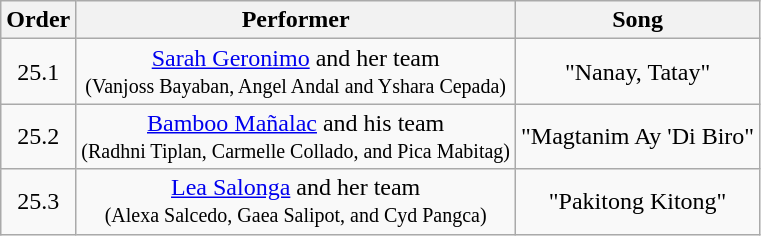<table class="wikitable" style="text-align:center;">
<tr>
<th>Order</th>
<th>Performer</th>
<th>Song</th>
</tr>
<tr>
<td>25.1</td>
<td><a href='#'>Sarah Geronimo</a> and her team <br><small>(Vanjoss Bayaban, Angel Andal and Yshara Cepada) </small></td>
<td>"Nanay, Tatay"</td>
</tr>
<tr>
<td>25.2</td>
<td><a href='#'>Bamboo Mañalac</a> and his team <br><small>(Radhni Tiplan, Carmelle Collado, and Pica Mabitag)</small></td>
<td>"Magtanim Ay 'Di Biro"</td>
</tr>
<tr>
<td>25.3</td>
<td><a href='#'>Lea Salonga</a> and her team <br><small>(Alexa Salcedo, Gaea Salipot, and Cyd Pangca) </small></td>
<td>"Pakitong Kitong"</td>
</tr>
</table>
